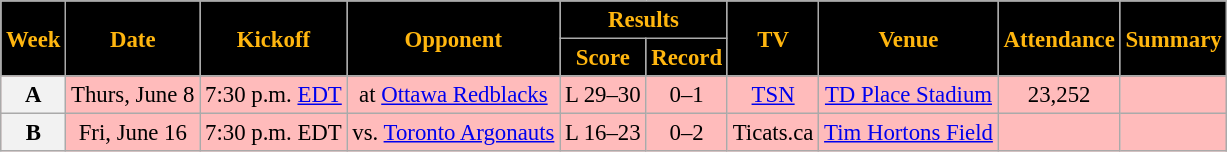<table class="wikitable" style="font-size: 95%;">
<tr>
<th style="background:black;color:#FFB60F;" rowspan=2>Week</th>
<th style="background:black;color:#FFB60F;" rowspan=2>Date</th>
<th style="background:black;color:#FFB60F;" rowspan=2>Kickoff</th>
<th style="background:black;color:#FFB60F;" rowspan=2>Opponent</th>
<th style="background:black;color:#FFB60F;" colspan=2>Results</th>
<th style="background:black;color:#FFB60F;" rowspan=2>TV</th>
<th style="background:black;color:#FFB60F;" rowspan=2>Venue</th>
<th style="background:black;color:#FFB60F;" rowspan=2>Attendance</th>
<th style="background:black;color:#FFB60F;" rowspan=2>Summary</th>
</tr>
<tr>
<th style="background:black;color:#FFB60F;">Score</th>
<th style="background:black;color:#FFB60F;">Record</th>
</tr>
<tr align="center" bgcolor="ffbbbb">
<th align="center"><strong>A</strong></th>
<td align="center">Thurs, June 8</td>
<td align="center">7:30 p.m. <a href='#'>EDT</a></td>
<td align="center">at <a href='#'>Ottawa Redblacks</a></td>
<td align="center">L 29–30</td>
<td align="center">0–1</td>
<td align="center"><a href='#'>TSN</a></td>
<td align="center"><a href='#'>TD Place Stadium</a></td>
<td align="center">23,252</td>
<td align="center"></td>
</tr>
<tr align="center" bgcolor="ffbbbb">
<th align="center"><strong>B</strong></th>
<td align="center">Fri, June 16</td>
<td align="center">7:30 p.m. EDT</td>
<td align="center">vs. <a href='#'>Toronto Argonauts</a></td>
<td align="center">L 16–23</td>
<td align="center">0–2</td>
<td align="center">Ticats.ca</td>
<td align="center"><a href='#'>Tim Hortons Field</a></td>
<td align="center"></td>
<td align="center"></td>
</tr>
</table>
